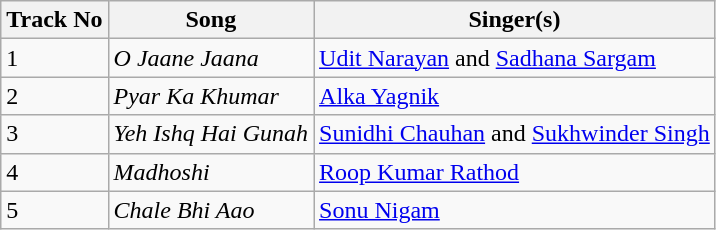<table class="wikitable">
<tr>
<th>Track No</th>
<th>Song</th>
<th>Singer(s)</th>
</tr>
<tr>
<td>1</td>
<td><em>O Jaane Jaana</em></td>
<td><a href='#'>Udit Narayan</a> and <a href='#'>Sadhana Sargam</a></td>
</tr>
<tr>
<td>2</td>
<td><em>Pyar Ka Khumar</em></td>
<td><a href='#'>Alka Yagnik</a></td>
</tr>
<tr>
<td>3</td>
<td><em>Yeh Ishq Hai Gunah</em></td>
<td><a href='#'>Sunidhi Chauhan</a> and <a href='#'>Sukhwinder Singh</a></td>
</tr>
<tr>
<td>4</td>
<td><em>Madhoshi</em></td>
<td><a href='#'>Roop Kumar Rathod</a></td>
</tr>
<tr>
<td>5</td>
<td><em>Chale Bhi Aao</em></td>
<td><a href='#'>Sonu Nigam</a></td>
</tr>
</table>
